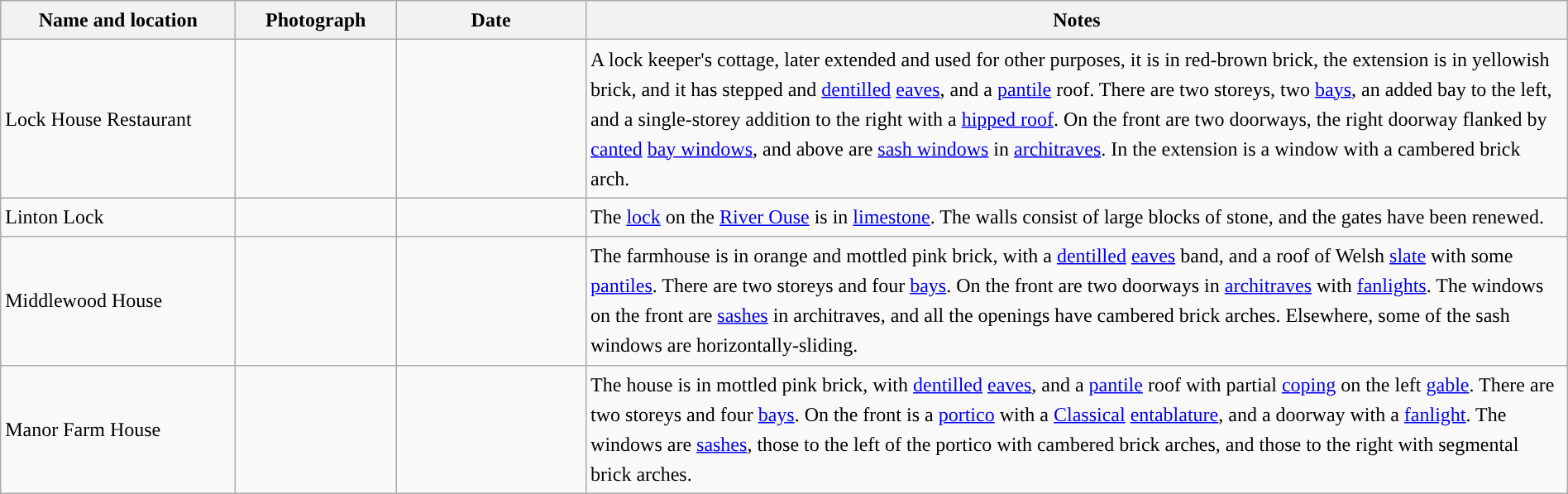<table class="wikitable sortable plainrowheaders" style="width:100%;border:0px;text-align:left;line-height:150%;">
<tr>
<th scope="col"  style="width:150px">Name and location</th>
<th scope="col"  style="width:100px" class="unsortable">Photograph</th>
<th scope="col"  style="width:120px">Date</th>
<th scope="col"  style="width:650px" class="unsortable">Notes</th>
</tr>
<tr>
<td>Lock House Restaurant<br><small></small></td>
<td></td>
<td align="center"></td>
<td>A lock keeper's cottage, later extended and used for other purposes, it is in red-brown brick, the extension is in yellowish brick, and it has stepped and <a href='#'>dentilled</a> <a href='#'>eaves</a>, and a <a href='#'>pantile</a> roof. There are two storeys, two <a href='#'>bays</a>,  an added bay to the left, and a single-storey addition to the right with a <a href='#'>hipped roof</a>. On the front are two doorways, the right doorway flanked by <a href='#'>canted</a> <a href='#'>bay windows</a>, and above are <a href='#'>sash windows</a> in <a href='#'>architraves</a>. In the extension is a window with a cambered brick arch.</td>
</tr>
<tr>
<td>Linton Lock<br><small></small></td>
<td></td>
<td align="center"></td>
<td>The <a href='#'>lock</a> on the <a href='#'>River Ouse</a> is in <a href='#'>limestone</a>. The walls consist of large blocks of stone, and the gates have been renewed.</td>
</tr>
<tr>
<td>Middlewood House<br><small></small></td>
<td></td>
<td align="center"></td>
<td>The farmhouse is in orange and mottled pink brick, with a <a href='#'>dentilled</a> <a href='#'>eaves</a> band, and a roof of Welsh <a href='#'>slate</a> with some <a href='#'>pantiles</a>. There are two storeys and four <a href='#'>bays</a>. On the front are two doorways in <a href='#'>architraves</a> with <a href='#'>fanlights</a>. The windows on the front are <a href='#'>sashes</a> in architraves, and all the openings have cambered brick arches. Elsewhere, some of the sash windows are horizontally-sliding.</td>
</tr>
<tr>
<td>Manor Farm House<br><small></small></td>
<td></td>
<td align="center"></td>
<td>The house is in mottled pink brick, with <a href='#'>dentilled</a> <a href='#'>eaves</a>, and a <a href='#'>pantile</a> roof with partial <a href='#'>coping</a> on the left <a href='#'>gable</a>. There are two storeys and four <a href='#'>bays</a>. On the front is a <a href='#'>portico</a> with a <a href='#'>Classical</a> <a href='#'>entablature</a>, and a doorway with a <a href='#'>fanlight</a>. The windows are <a href='#'>sashes</a>, those to the left of the portico with cambered brick arches, and those to the right with segmental brick arches.</td>
</tr>
<tr>
</tr>
</table>
